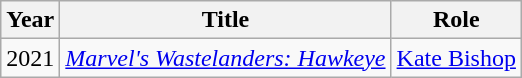<table class="wikitable">
<tr>
<th>Year</th>
<th>Title</th>
<th>Role</th>
</tr>
<tr>
<td>2021</td>
<td><em><a href='#'>Marvel's Wastelanders: Hawkeye</a></em></td>
<td><a href='#'>Kate Bishop</a></td>
</tr>
</table>
